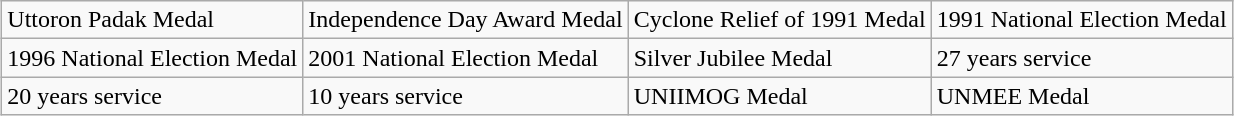<table class="wikitable" style="margin: 1em auto;">
<tr>
<td>Uttoron Padak Medal</td>
<td>Independence Day Award Medal</td>
<td>Cyclone Relief of 1991 Medal</td>
<td>1991 National Election Medal</td>
</tr>
<tr>
<td>1996 National Election Medal</td>
<td>2001 National Election Medal</td>
<td>Silver Jubilee Medal</td>
<td>27 years service</td>
</tr>
<tr>
<td>20 years service</td>
<td>10 years service</td>
<td>UNIIMOG Medal</td>
<td>UNMEE Medal</td>
</tr>
</table>
